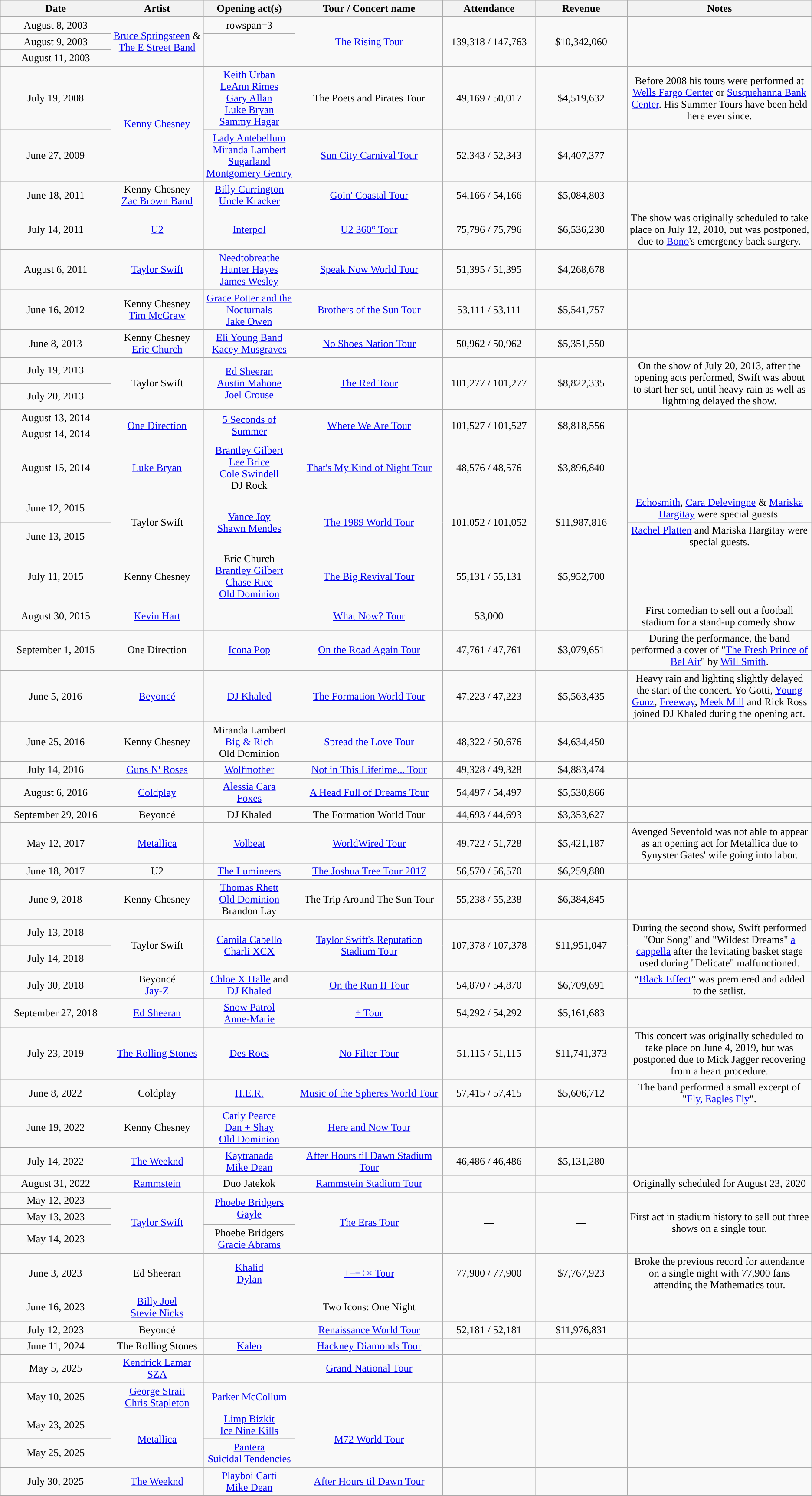<table class="wikitable" style="text-align:center;">
<tr>
<th width=12% style="text-align:center;">Date</th>
<th width=10% style="text-align:center;">Artist</th>
<th width=10% style="text-align:center;">Opening act(s)</th>
<th width=16% style="text-align:center;">Tour / Concert name</th>
<th width=10% style="text-align:center;">Attendance</th>
<th width=10% style="text-align:center;">Revenue</th>
<th width=20% style="text-align:center;">Notes</th>
</tr>
<tr>
<td>August 8, 2003</td>
<td rowspan=3><a href='#'>Bruce Springsteen</a> & <a href='#'>The E Street Band</a></td>
<td>rowspan=3 </td>
<td rowspan=3><a href='#'>The Rising Tour</a></td>
<td rowspan=3>139,318 / 147,763</td>
<td rowspan=3>$10,342,060</td>
<td rowspan=3></td>
</tr>
<tr>
<td>August 9, 2003</td>
</tr>
<tr>
<td>August 11, 2003</td>
</tr>
<tr>
</tr>
<tr>
<td>July 19, 2008</td>
<td rowspan=2><a href='#'>Kenny Chesney</a></td>
<td><a href='#'>Keith Urban</a><br><a href='#'>LeAnn Rimes</a><br><a href='#'>Gary Allan</a><br><a href='#'>Luke Bryan</a><br><a href='#'>Sammy Hagar</a></td>
<td>The Poets and Pirates Tour</td>
<td>49,169 / 50,017</td>
<td>$4,519,632</td>
<td>Before 2008 his tours were performed at <a href='#'>Wells Fargo Center</a> or <a href='#'>Susquehanna Bank Center</a>. His Summer Tours have been held here ever since.</td>
</tr>
<tr>
<td>June 27, 2009</td>
<td><a href='#'>Lady Antebellum</a><br><a href='#'>Miranda Lambert</a><br><a href='#'>Sugarland</a><br><a href='#'>Montgomery Gentry</a></td>
<td><a href='#'>Sun City Carnival Tour</a></td>
<td>52,343 / 52,343</td>
<td>$4,407,377</td>
<td></td>
</tr>
<tr>
<td>June 18, 2011</td>
<td>Kenny Chesney<br><a href='#'>Zac Brown Band</a></td>
<td><a href='#'>Billy Currington</a><br><a href='#'>Uncle Kracker</a></td>
<td><a href='#'>Goin' Coastal Tour</a></td>
<td>54,166 / 54,166</td>
<td>$5,084,803</td>
<td></td>
</tr>
<tr>
<td>July 14, 2011</td>
<td><a href='#'>U2</a></td>
<td><a href='#'>Interpol</a></td>
<td><a href='#'>U2 360° Tour</a></td>
<td>75,796 / 75,796</td>
<td>$6,536,230</td>
<td>The show was originally scheduled to take place on July 12, 2010, but was postponed, due to <a href='#'>Bono</a>'s emergency back surgery.</td>
</tr>
<tr>
<td>August 6, 2011</td>
<td><a href='#'>Taylor Swift</a></td>
<td><a href='#'>Needtobreathe</a><br><a href='#'>Hunter Hayes</a><br><a href='#'>James Wesley</a></td>
<td><a href='#'>Speak Now World Tour</a></td>
<td>51,395 / 51,395</td>
<td>$4,268,678</td>
<td></td>
</tr>
<tr>
<td>June 16, 2012</td>
<td>Kenny Chesney<br><a href='#'>Tim McGraw</a></td>
<td><a href='#'>Grace Potter and the Nocturnals</a><br><a href='#'>Jake Owen</a></td>
<td><a href='#'>Brothers of the Sun Tour</a></td>
<td>53,111 / 53,111</td>
<td>$5,541,757</td>
<td></td>
</tr>
<tr>
<td>June 8, 2013</td>
<td>Kenny Chesney<br><a href='#'>Eric Church</a></td>
<td><a href='#'>Eli Young Band</a><br><a href='#'>Kacey Musgraves</a></td>
<td><a href='#'>No Shoes Nation Tour</a></td>
<td>50,962 / 50,962</td>
<td>$5,351,550</td>
<td></td>
</tr>
<tr>
<td>July 19, 2013</td>
<td rowspan=2>Taylor Swift</td>
<td rowspan=2><a href='#'>Ed Sheeran</a><br><a href='#'>Austin Mahone</a><br><a href='#'>Joel Crouse</a></td>
<td rowspan=2><a href='#'>The Red Tour</a></td>
<td rowspan=2>101,277 / 101,277</td>
<td rowspan=2>$8,822,335</td>
<td rowspan=2>On the show of July 20, 2013, after the opening acts performed, Swift was about to start her set, until heavy rain as well as lightning delayed the show.</td>
</tr>
<tr>
<td>July 20, 2013</td>
</tr>
<tr>
<td>August 13, 2014</td>
<td rowspan=2><a href='#'>One Direction</a></td>
<td rowspan=2><a href='#'>5 Seconds of Summer</a></td>
<td rowspan=2><a href='#'>Where We Are Tour</a></td>
<td rowspan=2>101,527 / 101,527</td>
<td rowspan=2>$8,818,556</td>
<td rowspan=2></td>
</tr>
<tr>
<td>August 14, 2014</td>
</tr>
<tr>
<td>August 15, 2014</td>
<td><a href='#'>Luke Bryan</a></td>
<td><a href='#'>Brantley Gilbert</a><br><a href='#'>Lee Brice</a><br><a href='#'>Cole Swindell</a><br>DJ Rock</td>
<td><a href='#'>That's My Kind of Night Tour</a></td>
<td>48,576 / 48,576</td>
<td>$3,896,840</td>
<td></td>
</tr>
<tr>
<td>June 12, 2015</td>
<td rowspan=2>Taylor Swift</td>
<td rowspan=2><a href='#'>Vance Joy</a><br><a href='#'>Shawn Mendes</a></td>
<td rowspan=2><a href='#'>The 1989 World Tour</a></td>
<td rowspan=2>101,052 / 101,052</td>
<td rowspan=2>$11,987,816</td>
<td><a href='#'>Echosmith</a>, <a href='#'>Cara Delevingne</a> & <a href='#'>Mariska Hargitay</a> were special guests.</td>
</tr>
<tr>
<td>June 13, 2015</td>
<td><a href='#'>Rachel Platten</a> and Mariska Hargitay were special guests.</td>
</tr>
<tr>
<td>July 11, 2015</td>
<td>Kenny Chesney</td>
<td>Eric Church<br><a href='#'>Brantley Gilbert</a><br><a href='#'>Chase Rice</a><br><a href='#'>Old Dominion</a></td>
<td><a href='#'>The Big Revival Tour</a></td>
<td>55,131 / 55,131</td>
<td>$5,952,700</td>
<td></td>
</tr>
<tr>
<td>August 30, 2015</td>
<td><a href='#'>Kevin Hart</a></td>
<td></td>
<td><a href='#'>What Now? Tour</a></td>
<td>53,000</td>
<td></td>
<td>First comedian to sell out a football stadium for a stand-up comedy show.</td>
</tr>
<tr>
<td>September 1, 2015</td>
<td>One Direction</td>
<td><a href='#'>Icona Pop</a></td>
<td><a href='#'>On the Road Again Tour</a></td>
<td>47,761 / 47,761</td>
<td>$3,079,651</td>
<td>During the performance, the band performed a cover of "<a href='#'>The Fresh Prince of Bel Air</a>" by <a href='#'>Will Smith</a>.</td>
</tr>
<tr>
<td>June 5, 2016</td>
<td><a href='#'>Beyoncé</a></td>
<td><a href='#'>DJ Khaled</a></td>
<td><a href='#'>The Formation World Tour</a></td>
<td>47,223 / 47,223</td>
<td>$5,563,435</td>
<td>Heavy rain and lighting slightly delayed the start of the concert. Yo Gotti, <a href='#'>Young Gunz</a>, <a href='#'>Freeway</a>, <a href='#'>Meek Mill</a> and Rick Ross joined DJ Khaled during the opening act.</td>
</tr>
<tr>
<td>June 25, 2016</td>
<td>Kenny Chesney</td>
<td>Miranda Lambert<br><a href='#'>Big & Rich</a><br>Old Dominion</td>
<td><a href='#'>Spread the Love Tour</a></td>
<td>48,322 / 50,676</td>
<td>$4,634,450</td>
<td></td>
</tr>
<tr>
<td>July 14, 2016</td>
<td><a href='#'>Guns N' Roses</a></td>
<td><a href='#'>Wolfmother</a></td>
<td><a href='#'>Not in This Lifetime... Tour</a></td>
<td>49,328 / 49,328</td>
<td>$4,883,474</td>
<td></td>
</tr>
<tr>
<td>August 6, 2016</td>
<td><a href='#'>Coldplay</a></td>
<td><a href='#'>Alessia Cara</a><br><a href='#'>Foxes</a></td>
<td><a href='#'>A Head Full of Dreams Tour</a></td>
<td>54,497 / 54,497</td>
<td>$5,530,866</td>
<td></td>
</tr>
<tr>
<td>September 29, 2016</td>
<td>Beyoncé</td>
<td>DJ Khaled</td>
<td>The Formation World Tour</td>
<td>44,693 / 44,693</td>
<td>$3,353,627</td>
<td></td>
</tr>
<tr>
<td>May 12, 2017</td>
<td><a href='#'>Metallica</a></td>
<td><a href='#'>Volbeat</a></td>
<td><a href='#'>WorldWired Tour</a></td>
<td>49,722 / 51,728</td>
<td>$5,421,187</td>
<td>Avenged Sevenfold was not able to appear as an opening act for Metallica due to Synyster Gates' wife going into labor.</td>
</tr>
<tr>
<td>June 18, 2017</td>
<td>U2</td>
<td><a href='#'>The Lumineers</a></td>
<td><a href='#'>The Joshua Tree Tour 2017</a></td>
<td>56,570 / 56,570</td>
<td>$6,259,880</td>
<td></td>
</tr>
<tr>
<td>June 9, 2018</td>
<td>Kenny Chesney</td>
<td><a href='#'>Thomas Rhett</a><br><a href='#'>Old Dominion</a><br>Brandon Lay</td>
<td>The Trip Around The Sun Tour</td>
<td>55,238 / 55,238</td>
<td>$6,384,845</td>
<td></td>
</tr>
<tr>
<td>July 13, 2018</td>
<td rowspan=2>Taylor Swift</td>
<td rowspan=2><a href='#'>Camila Cabello</a><br><a href='#'>Charli XCX</a></td>
<td rowspan=2><a href='#'>Taylor Swift's Reputation Stadium Tour</a></td>
<td rowspan=2>107,378 / 107,378</td>
<td rowspan=2>$11,951,047</td>
<td rowspan=2>During the second show, Swift performed "Our Song" and "Wildest Dreams" <a href='#'>a cappella</a> after the levitating basket stage used during "Delicate" malfunctioned.</td>
</tr>
<tr>
<td>July 14, 2018</td>
</tr>
<tr>
<td>July 30, 2018</td>
<td>Beyoncé<br><a href='#'>Jay-Z</a></td>
<td><a href='#'>Chloe X Halle</a> and <a href='#'>DJ Khaled</a></td>
<td><a href='#'>On the Run II Tour</a></td>
<td>54,870 / 54,870</td>
<td>$6,709,691</td>
<td>“<a href='#'>Black Effect</a>” was premiered and added to the setlist.</td>
</tr>
<tr>
<td>September 27, 2018</td>
<td><a href='#'>Ed Sheeran</a></td>
<td><a href='#'>Snow Patrol</a><br><a href='#'>Anne-Marie</a></td>
<td><a href='#'>÷ Tour</a></td>
<td>54,292 / 54,292</td>
<td>$5,161,683</td>
<td></td>
</tr>
<tr>
<td>July 23, 2019</td>
<td><a href='#'>The Rolling Stones</a></td>
<td><a href='#'>Des Rocs</a></td>
<td><a href='#'>No Filter Tour</a></td>
<td>51,115 / 51,115</td>
<td>$11,741,373</td>
<td>This concert was originally scheduled to take place on June 4, 2019, but was postponed due to Mick Jagger recovering from a heart procedure.</td>
</tr>
<tr>
<td>June 8, 2022</td>
<td>Coldplay</td>
<td><a href='#'>H.E.R.</a></td>
<td><a href='#'>Music of the Spheres World Tour</a></td>
<td>57,415 / 57,415</td>
<td>$5,606,712</td>
<td>The band performed a small excerpt of "<a href='#'>Fly, Eagles Fly</a>".</td>
</tr>
<tr>
<td>June 19, 2022</td>
<td>Kenny Chesney</td>
<td><a href='#'>Carly Pearce</a><br><a href='#'>Dan + Shay</a><br><a href='#'>Old Dominion</a></td>
<td><a href='#'>Here and Now Tour</a></td>
<td></td>
<td></td>
<td></td>
</tr>
<tr>
<td>July 14, 2022</td>
<td><a href='#'>The Weeknd</a></td>
<td><a href='#'>Kaytranada</a><br><a href='#'>Mike Dean</a></td>
<td><a href='#'>After Hours til Dawn Stadium Tour</a></td>
<td>46,486 / 46,486</td>
<td>$5,131,280</td>
<td></td>
</tr>
<tr>
<td>August 31, 2022</td>
<td><a href='#'>Rammstein</a></td>
<td>Duo Jatekok</td>
<td><a href='#'>Rammstein Stadium Tour</a></td>
<td></td>
<td></td>
<td>Originally scheduled for August 23, 2020</td>
</tr>
<tr>
<td>May 12, 2023</td>
<td rowspan="3"><a href='#'>Taylor Swift</a></td>
<td rowspan="2"><a href='#'>Phoebe Bridgers</a><br><a href='#'>Gayle</a></td>
<td rowspan="3"><a href='#'>The Eras Tour</a></td>
<td rowspan="3">—</td>
<td rowspan="3">—</td>
<td rowspan="3">First act in stadium history to sell out three shows on a single tour.</td>
</tr>
<tr>
<td>May 13, 2023</td>
</tr>
<tr>
<td>May 14, 2023</td>
<td>Phoebe Bridgers<br><a href='#'>Gracie Abrams</a></td>
</tr>
<tr>
<td>June 3, 2023</td>
<td>Ed Sheeran</td>
<td><a href='#'>Khalid</a><br><a href='#'>Dylan</a></td>
<td><a href='#'>+–=÷× Tour</a></td>
<td>77,900 / 77,900</td>
<td>$7,767,923</td>
<td>Broke the previous record for attendance on a single night with 77,900 fans attending the Mathematics tour.</td>
</tr>
<tr>
<td>June 16, 2023</td>
<td><a href='#'>Billy Joel</a><br><a href='#'>Stevie Nicks</a></td>
<td></td>
<td>Two Icons: One Night</td>
<td></td>
<td></td>
<td></td>
</tr>
<tr>
<td>July 12, 2023</td>
<td>Beyoncé</td>
<td></td>
<td><a href='#'>Renaissance World Tour</a></td>
<td>52,181 / 52,181</td>
<td>$11,976,831</td>
<td></td>
</tr>
<tr>
<td>June 11, 2024</td>
<td>The Rolling Stones</td>
<td><a href='#'>Kaleo</a></td>
<td><a href='#'>Hackney Diamonds Tour</a></td>
<td></td>
<td></td>
<td></td>
</tr>
<tr>
<td>May 5, 2025</td>
<td><a href='#'>Kendrick Lamar</a><br><a href='#'>SZA</a></td>
<td></td>
<td><a href='#'>Grand National Tour</a></td>
<td></td>
<td></td>
<td></td>
</tr>
<tr>
<td>May 10, 2025</td>
<td><a href='#'>George Strait</a><br><a href='#'>Chris Stapleton</a></td>
<td><a href='#'>Parker McCollum</a></td>
<td></td>
<td></td>
<td></td>
<td></td>
</tr>
<tr>
<td>May 23, 2025</td>
<td rowspan="2"><a href='#'>Metallica</a></td>
<td><a href='#'>Limp Bizkit</a><br><a href='#'>Ice Nine Kills</a></td>
<td rowspan="2"><a href='#'>M72 World Tour</a></td>
<td rowspan="2"></td>
<td rowspan="2"></td>
<td rowspan="2"></td>
</tr>
<tr>
<td>May 25, 2025</td>
<td><a href='#'>Pantera</a><br><a href='#'>Suicidal Tendencies</a></td>
</tr>
<tr>
<td>July 30, 2025</td>
<td><a href='#'>The Weeknd</a></td>
<td><a href='#'>Playboi Carti</a><br><a href='#'>Mike Dean</a></td>
<td><a href='#'>After Hours til Dawn Tour</a></td>
<td></td>
<td></td>
<td></td>
</tr>
<tr>
</tr>
</table>
